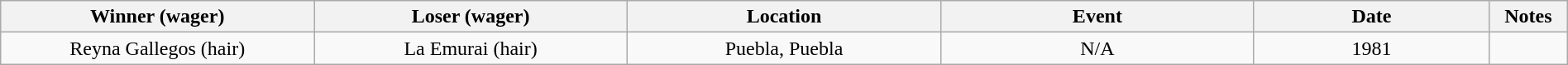<table class="wikitable sortable" width=100%  style="text-align: center">
<tr>
<th width=20% scope="col">Winner (wager)</th>
<th width=20% scope="col">Loser (wager)</th>
<th width=20% scope="col">Location</th>
<th width=20% scope="col">Event</th>
<th width=15% scope="col">Date</th>
<th class="unsortable" width=5% scope="col">Notes</th>
</tr>
<tr>
<td>Reyna Gallegos (hair)</td>
<td>La Emurai (hair)</td>
<td>Puebla, Puebla</td>
<td>N/A</td>
<td>1981</td>
<td></td>
</tr>
</table>
